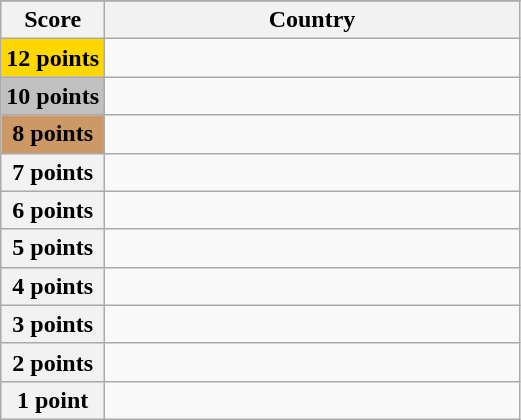<table class="wikitable">
<tr>
</tr>
<tr>
<th scope="col" width="20%">Score</th>
<th scope="col">Country</th>
</tr>
<tr>
<th scope="row" style="background:gold">12 points</th>
<td></td>
</tr>
<tr>
<th scope="row" style="background:silver">10 points</th>
<td></td>
</tr>
<tr>
<th scope="row" style="background:#CC9966">8 points</th>
<td></td>
</tr>
<tr>
<th scope="row">7 points</th>
<td></td>
</tr>
<tr>
<th scope="row">6 points</th>
<td></td>
</tr>
<tr>
<th scope="row">5 points</th>
<td></td>
</tr>
<tr>
<th scope="row">4 points</th>
<td></td>
</tr>
<tr>
<th scope="row">3 points</th>
<td></td>
</tr>
<tr>
<th scope="row">2 points</th>
<td></td>
</tr>
<tr>
<th scope="row">1 point</th>
<td></td>
</tr>
</table>
